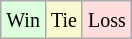<table class="wikitable">
<tr>
<td style="background:#dfd;"><small>Win</small></td>
<td bgcolor=fafad2><small>Tie</small></td>
<td style="background:#fdd;"><small>Loss</small></td>
</tr>
</table>
